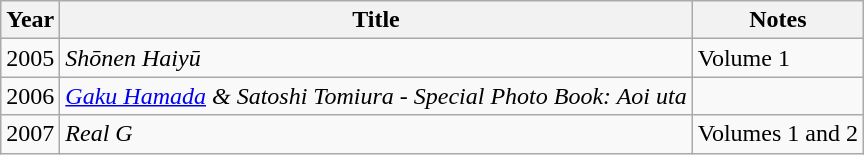<table class="wikitable">
<tr>
<th>Year</th>
<th>Title</th>
<th>Notes</th>
</tr>
<tr>
<td>2005</td>
<td><em>Shōnen Haiyū</em></td>
<td>Volume 1</td>
</tr>
<tr>
<td>2006</td>
<td><em><a href='#'>Gaku Hamada</a> & Satoshi Tomiura - Special Photo Book: Aoi uta</em></td>
<td></td>
</tr>
<tr>
<td>2007</td>
<td><em>Real G</em></td>
<td>Volumes 1 and 2</td>
</tr>
</table>
